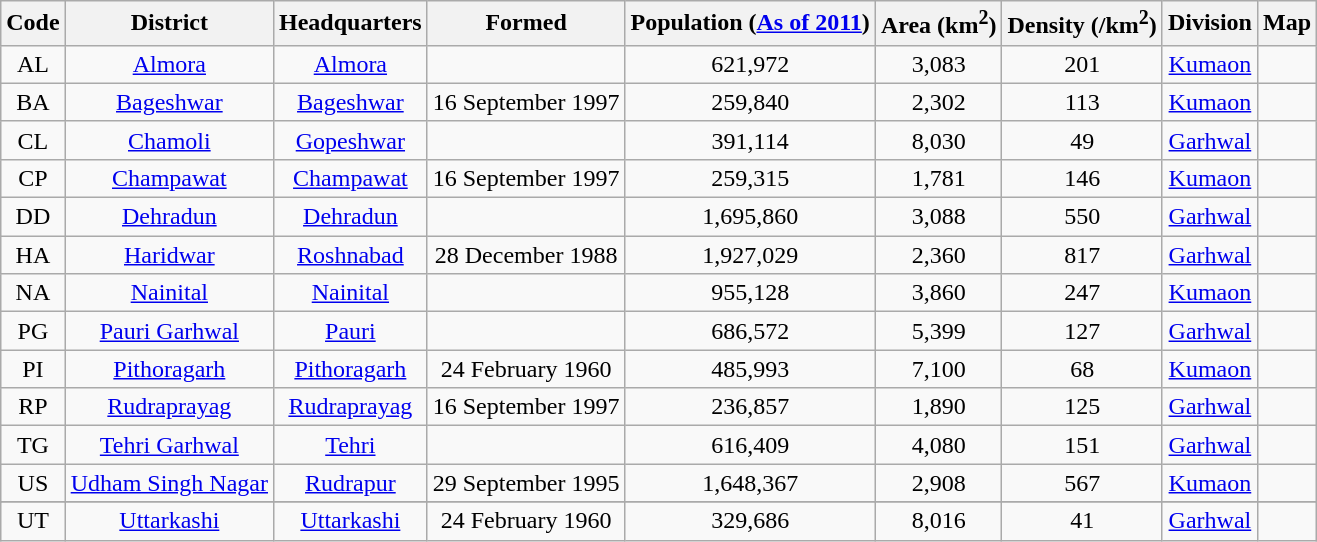<table class="wikitable sortable" style="text-align: center;">
<tr>
<th>Code</th>
<th>District</th>
<th>Headquarters</th>
<th>Formed</th>
<th>Population (<a href='#'>As of 2011</a>)</th>
<th>Area (km<sup>2</sup>)</th>
<th>Density (/km<sup>2</sup>)</th>
<th>Division</th>
<th>Map</th>
</tr>
<tr>
<td>AL</td>
<td><a href='#'>Almora</a></td>
<td><a href='#'>Almora</a></td>
<td></td>
<td>621,972</td>
<td>3,083</td>
<td>201</td>
<td><a href='#'>Kumaon</a></td>
<td></td>
</tr>
<tr>
<td>BA</td>
<td><a href='#'>Bageshwar</a></td>
<td><a href='#'>Bageshwar</a></td>
<td>16 September 1997</td>
<td>259,840</td>
<td>2,302</td>
<td>113</td>
<td><a href='#'>Kumaon</a></td>
<td></td>
</tr>
<tr>
<td>CL</td>
<td><a href='#'>Chamoli</a></td>
<td><a href='#'>Gopeshwar</a></td>
<td></td>
<td>391,114</td>
<td>8,030</td>
<td>49</td>
<td><a href='#'>Garhwal</a></td>
<td></td>
</tr>
<tr>
<td>CP</td>
<td><a href='#'>Champawat</a></td>
<td><a href='#'>Champawat</a></td>
<td>16 September 1997</td>
<td>259,315</td>
<td>1,781</td>
<td>146</td>
<td><a href='#'>Kumaon</a></td>
<td></td>
</tr>
<tr>
<td>DD</td>
<td><a href='#'>Dehradun</a></td>
<td><a href='#'>Dehradun</a></td>
<td></td>
<td>1,695,860</td>
<td>3,088</td>
<td>550</td>
<td><a href='#'>Garhwal</a></td>
<td></td>
</tr>
<tr>
<td>HA</td>
<td><a href='#'>Haridwar</a></td>
<td><a href='#'>Roshnabad</a></td>
<td>28 December 1988</td>
<td>1,927,029</td>
<td>2,360</td>
<td>817</td>
<td><a href='#'>Garhwal</a></td>
<td></td>
</tr>
<tr>
<td>NA</td>
<td><a href='#'>Nainital</a></td>
<td><a href='#'>Nainital</a></td>
<td></td>
<td>955,128</td>
<td>3,860</td>
<td>247</td>
<td><a href='#'>Kumaon</a></td>
<td></td>
</tr>
<tr>
<td>PG</td>
<td><a href='#'>Pauri Garhwal</a></td>
<td><a href='#'>Pauri</a></td>
<td></td>
<td>686,572</td>
<td>5,399</td>
<td>127</td>
<td><a href='#'>Garhwal</a></td>
<td></td>
</tr>
<tr>
<td>PI</td>
<td><a href='#'>Pithoragarh</a></td>
<td><a href='#'>Pithoragarh</a></td>
<td>24 February 1960</td>
<td>485,993</td>
<td>7,100</td>
<td>68</td>
<td><a href='#'>Kumaon</a></td>
<td></td>
</tr>
<tr>
<td>RP</td>
<td><a href='#'>Rudraprayag</a></td>
<td><a href='#'>Rudraprayag</a></td>
<td>16 September 1997</td>
<td>236,857</td>
<td>1,890</td>
<td>125</td>
<td><a href='#'>Garhwal</a></td>
<td></td>
</tr>
<tr>
<td>TG</td>
<td><a href='#'>Tehri Garhwal</a></td>
<td><a href='#'>Tehri</a></td>
<td></td>
<td>616,409</td>
<td>4,080</td>
<td>151</td>
<td><a href='#'>Garhwal</a></td>
<td></td>
</tr>
<tr>
<td>US</td>
<td><a href='#'>Udham Singh Nagar</a></td>
<td><a href='#'>Rudrapur</a></td>
<td>29 September 1995</td>
<td>1,648,367</td>
<td>2,908</td>
<td>567</td>
<td><a href='#'>Kumaon</a></td>
<td></td>
</tr>
<tr>
</tr>
<tr>
<td>UT</td>
<td><a href='#'>Uttarkashi</a></td>
<td><a href='#'>Uttarkashi</a></td>
<td>24 February 1960</td>
<td>329,686</td>
<td>8,016</td>
<td>41</td>
<td><a href='#'>Garhwal</a></td>
<td></td>
</tr>
</table>
